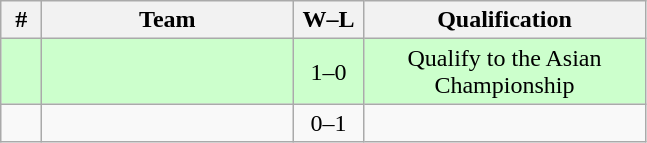<table class=wikitable style="text-align:center;">
<tr>
<th width=20px>#</th>
<th width=160px>Team</th>
<th width=40px>W–L</th>
<th width=180px>Qualification</th>
</tr>
<tr bgcolor=#CCFFCC>
<td></td>
<td align=left></td>
<td>1–0</td>
<td>Qualify to the Asian Championship</td>
</tr>
<tr>
<td></td>
<td align=left></td>
<td>0–1</td>
<td></td>
</tr>
</table>
